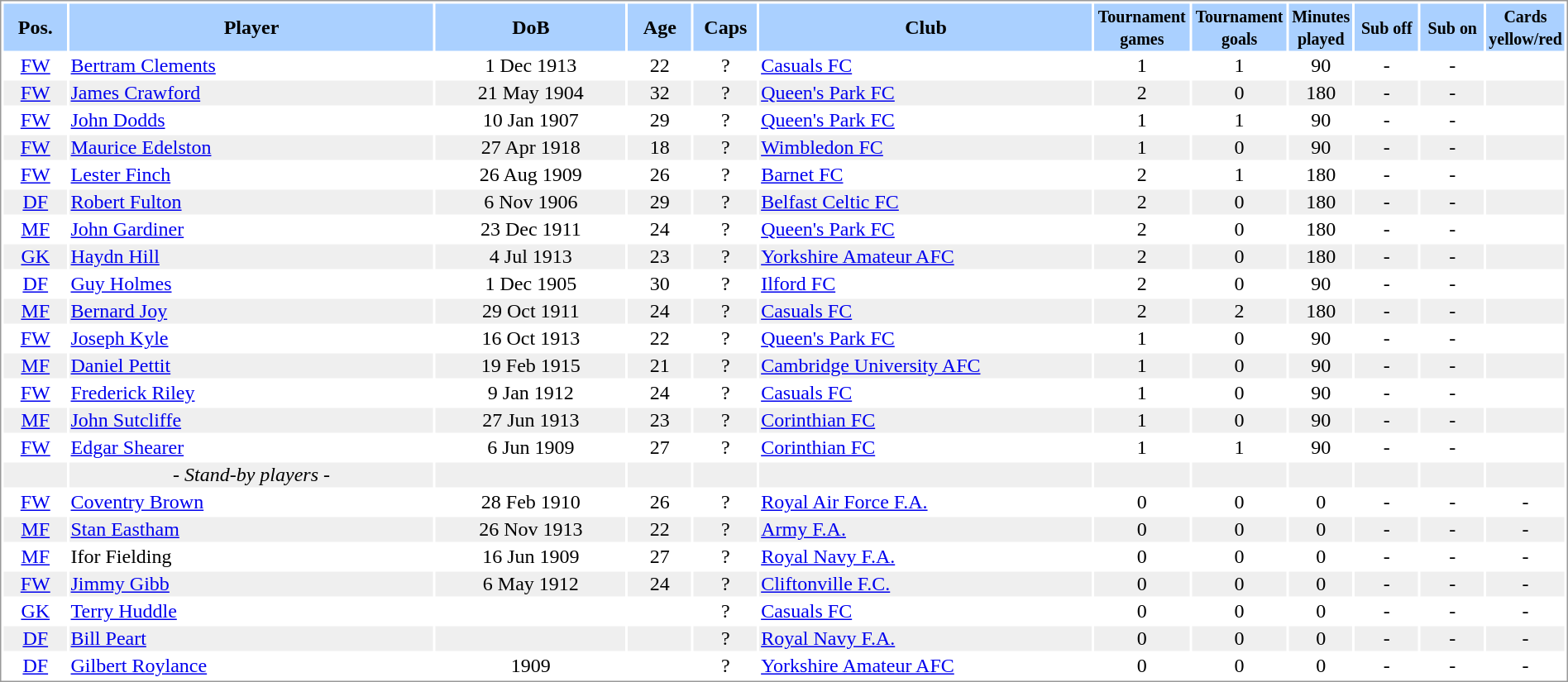<table border="0" width="100%" style="border: 1px solid #999; background-color:#FFFFFF; text-align:center">
<tr align="center" bgcolor="#AAD0FF">
<th width=4%>Pos.</th>
<th width=23%>Player</th>
<th width=12%>DoB</th>
<th width=4%>Age</th>
<th width=4%>Caps</th>
<th width=21%>Club</th>
<th width=6%><small>Tournament<br>games</small></th>
<th width=6%><small>Tournament<br>goals</small></th>
<th width=4%><small>Minutes<br>played</small></th>
<th width=4%><small>Sub off</small></th>
<th width=4%><small>Sub on</small></th>
<th width=4%><small>Cards<br>yellow/red</small></th>
</tr>
<tr>
<td><a href='#'>FW</a></td>
<td align="left"><a href='#'>Bertram Clements</a></td>
<td>1 Dec 1913</td>
<td>22</td>
<td>?</td>
<td align="left"> <a href='#'>Casuals FC</a></td>
<td>1</td>
<td>1</td>
<td>90</td>
<td>-</td>
<td>-</td>
<td></td>
</tr>
<tr bgcolor="#EFEFEF">
<td><a href='#'>FW</a></td>
<td align="left"><a href='#'>James Crawford</a></td>
<td>21 May 1904</td>
<td>32</td>
<td>?</td>
<td align="left"> <a href='#'>Queen's Park FC</a></td>
<td>2</td>
<td>0</td>
<td>180</td>
<td>-</td>
<td>-</td>
<td></td>
</tr>
<tr>
<td><a href='#'>FW</a></td>
<td align="left"><a href='#'>John Dodds</a></td>
<td>10 Jan 1907</td>
<td>29</td>
<td>?</td>
<td align="left"> <a href='#'>Queen's Park FC</a></td>
<td>1</td>
<td>1</td>
<td>90</td>
<td>-</td>
<td>-</td>
<td></td>
</tr>
<tr bgcolor="#EFEFEF">
<td><a href='#'>FW</a></td>
<td align="left"><a href='#'>Maurice Edelston</a></td>
<td>27 Apr 1918</td>
<td>18</td>
<td>?</td>
<td align="left"> <a href='#'>Wimbledon FC</a></td>
<td>1</td>
<td>0</td>
<td>90</td>
<td>-</td>
<td>-</td>
<td></td>
</tr>
<tr>
<td><a href='#'>FW</a></td>
<td align="left"><a href='#'>Lester Finch</a></td>
<td>26 Aug 1909</td>
<td>26</td>
<td>?</td>
<td align="left"> <a href='#'>Barnet FC</a></td>
<td>2</td>
<td>1</td>
<td>180</td>
<td>-</td>
<td>-</td>
<td></td>
</tr>
<tr bgcolor="#EFEFEF">
<td><a href='#'>DF</a></td>
<td align="left"><a href='#'>Robert Fulton</a></td>
<td>6 Nov 1906</td>
<td>29</td>
<td>?</td>
<td align="left"> <a href='#'>Belfast Celtic FC</a></td>
<td>2</td>
<td>0</td>
<td>180</td>
<td>-</td>
<td>-</td>
<td></td>
</tr>
<tr>
<td><a href='#'>MF</a></td>
<td align="left"><a href='#'>John Gardiner</a></td>
<td>23 Dec 1911</td>
<td>24</td>
<td>?</td>
<td align="left"> <a href='#'>Queen's Park FC</a></td>
<td>2</td>
<td>0</td>
<td>180</td>
<td>-</td>
<td>-</td>
<td></td>
</tr>
<tr bgcolor="#EFEFEF">
<td><a href='#'>GK</a></td>
<td align="left"><a href='#'>Haydn Hill</a></td>
<td>4 Jul 1913</td>
<td>23</td>
<td>?</td>
<td align="left"> <a href='#'>Yorkshire Amateur AFC</a></td>
<td>2</td>
<td>0</td>
<td>180</td>
<td>-</td>
<td>-</td>
<td></td>
</tr>
<tr>
<td><a href='#'>DF</a></td>
<td align="left"><a href='#'>Guy Holmes</a></td>
<td>1 Dec 1905</td>
<td>30</td>
<td>?</td>
<td align="left"> <a href='#'>Ilford FC</a></td>
<td>2</td>
<td>0</td>
<td>90</td>
<td>-</td>
<td>-</td>
<td></td>
</tr>
<tr bgcolor="#EFEFEF">
<td><a href='#'>MF</a></td>
<td align="left"><a href='#'>Bernard Joy</a></td>
<td>29 Oct 1911</td>
<td>24</td>
<td>?</td>
<td align="left"> <a href='#'>Casuals FC</a></td>
<td>2</td>
<td>2</td>
<td>180</td>
<td>-</td>
<td>-</td>
<td></td>
</tr>
<tr>
<td><a href='#'>FW</a></td>
<td align="left"><a href='#'>Joseph Kyle</a></td>
<td>16 Oct 1913</td>
<td>22</td>
<td>?</td>
<td align="left"> <a href='#'>Queen's Park FC</a></td>
<td>1</td>
<td>0</td>
<td>90</td>
<td>-</td>
<td>-</td>
<td></td>
</tr>
<tr bgcolor="#EFEFEF">
<td><a href='#'>MF</a></td>
<td align="left"><a href='#'>Daniel Pettit</a></td>
<td>19 Feb 1915</td>
<td>21</td>
<td>?</td>
<td align="left"> <a href='#'>Cambridge University AFC</a></td>
<td>1</td>
<td>0</td>
<td>90</td>
<td>-</td>
<td>-</td>
<td></td>
</tr>
<tr>
<td><a href='#'>FW</a></td>
<td align="left"><a href='#'>Frederick Riley</a></td>
<td>9 Jan 1912</td>
<td>24</td>
<td>?</td>
<td align="left"> <a href='#'>Casuals FC</a></td>
<td>1</td>
<td>0</td>
<td>90</td>
<td>-</td>
<td>-</td>
<td></td>
</tr>
<tr bgcolor="#EFEFEF">
<td><a href='#'>MF</a></td>
<td align="left"><a href='#'>John Sutcliffe</a></td>
<td>27 Jun 1913</td>
<td>23</td>
<td>?</td>
<td align="left"> <a href='#'>Corinthian FC</a></td>
<td>1</td>
<td>0</td>
<td>90</td>
<td>-</td>
<td>-</td>
<td></td>
</tr>
<tr>
<td><a href='#'>FW</a></td>
<td align="left"><a href='#'>Edgar Shearer</a></td>
<td>6 Jun 1909</td>
<td>27</td>
<td>?</td>
<td align="left"> <a href='#'>Corinthian FC</a></td>
<td>1</td>
<td>1</td>
<td>90</td>
<td>-</td>
<td>-</td>
<td></td>
</tr>
<tr bgcolor="#EFEFEF">
<td></td>
<td>- <em>Stand-by players</em> -</td>
<td></td>
<td></td>
<td></td>
<td></td>
<td></td>
<td></td>
<td></td>
<td></td>
<td></td>
<td></td>
</tr>
<tr>
<td><a href='#'>FW</a></td>
<td align="left"><a href='#'>Coventry Brown</a></td>
<td>28 Feb 1910</td>
<td>26</td>
<td>?</td>
<td align="left"> <a href='#'>Royal Air Force F.A.</a></td>
<td>0</td>
<td>0</td>
<td>0</td>
<td>-</td>
<td>-</td>
<td>-</td>
</tr>
<tr bgcolor="#EFEFEF">
<td><a href='#'>MF</a></td>
<td align="left"><a href='#'>Stan Eastham</a></td>
<td>26 Nov 1913</td>
<td>22</td>
<td>?</td>
<td align="left"> <a href='#'>Army F.A.</a></td>
<td>0</td>
<td>0</td>
<td>0</td>
<td>-</td>
<td>-</td>
<td>-</td>
</tr>
<tr>
<td><a href='#'>MF</a></td>
<td align="left">Ifor Fielding</td>
<td>16 Jun 1909</td>
<td>27</td>
<td>?</td>
<td align="left"> <a href='#'>Royal Navy F.A.</a></td>
<td>0</td>
<td>0</td>
<td>0</td>
<td>-</td>
<td>-</td>
<td>-</td>
</tr>
<tr bgcolor="#EFEFEF">
<td><a href='#'>FW</a></td>
<td align="left"><a href='#'>Jimmy Gibb</a></td>
<td>6 May 1912</td>
<td>24</td>
<td>?</td>
<td align="left"> <a href='#'>Cliftonville F.C.</a></td>
<td>0</td>
<td>0</td>
<td>0</td>
<td>-</td>
<td>-</td>
<td>-</td>
</tr>
<tr>
<td><a href='#'>GK</a></td>
<td align="left"><a href='#'>Terry Huddle</a></td>
<td></td>
<td></td>
<td>?</td>
<td align="left"> <a href='#'>Casuals FC</a></td>
<td>0</td>
<td>0</td>
<td>0</td>
<td>-</td>
<td>-</td>
<td>-</td>
</tr>
<tr bgcolor="#EFEFEF">
<td><a href='#'>DF</a></td>
<td align="left"><a href='#'>Bill Peart</a></td>
<td></td>
<td></td>
<td>?</td>
<td align="left"> <a href='#'>Royal Navy F.A.</a></td>
<td>0</td>
<td>0</td>
<td>0</td>
<td>-</td>
<td>-</td>
<td>-</td>
</tr>
<tr>
<td><a href='#'>DF</a></td>
<td align="left"><a href='#'>Gilbert Roylance</a></td>
<td>1909</td>
<td></td>
<td>?</td>
<td align="left"> <a href='#'>Yorkshire Amateur AFC</a></td>
<td>0</td>
<td>0</td>
<td>0</td>
<td>-</td>
<td>-</td>
<td>-</td>
</tr>
</table>
